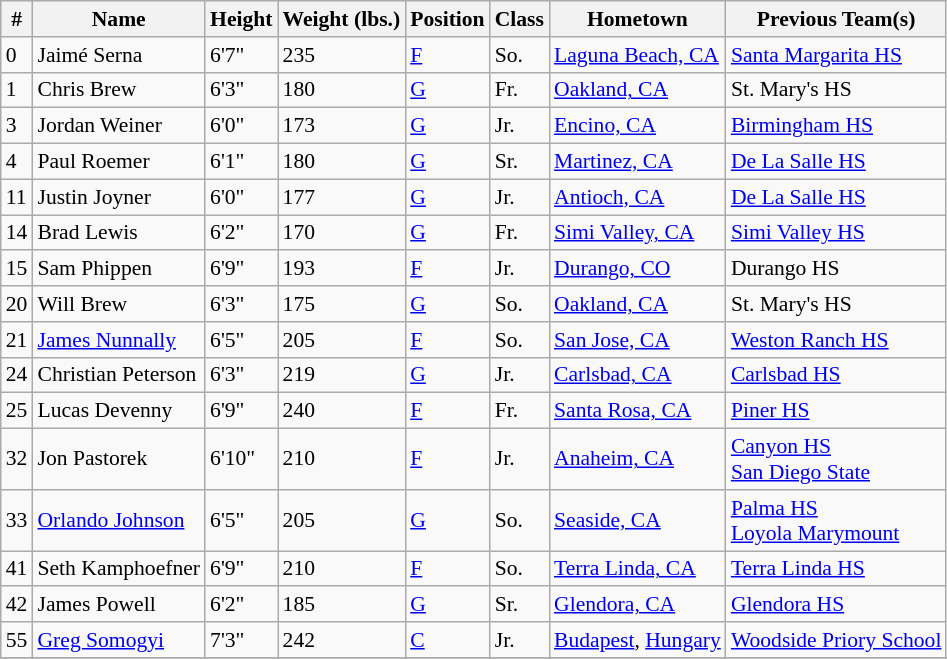<table class="wikitable" style="font-size: 90%">
<tr>
<th>#</th>
<th>Name</th>
<th>Height</th>
<th>Weight (lbs.)</th>
<th>Position</th>
<th>Class</th>
<th>Hometown</th>
<th>Previous Team(s)</th>
</tr>
<tr>
<td>0</td>
<td>Jaimé Serna</td>
<td>6'7"</td>
<td>235</td>
<td><a href='#'>F</a></td>
<td>So.</td>
<td><a href='#'>Laguna Beach, CA</a></td>
<td><a href='#'>Santa Margarita HS</a></td>
</tr>
<tr>
<td>1</td>
<td>Chris Brew</td>
<td>6'3"</td>
<td>180</td>
<td><a href='#'>G</a></td>
<td>Fr.</td>
<td><a href='#'>Oakland, CA</a></td>
<td>St. Mary's HS</td>
</tr>
<tr>
<td>3</td>
<td>Jordan Weiner</td>
<td>6'0"</td>
<td>173</td>
<td><a href='#'>G</a></td>
<td>Jr.</td>
<td><a href='#'>Encino, CA</a></td>
<td><a href='#'>Birmingham HS</a></td>
</tr>
<tr>
<td>4</td>
<td>Paul Roemer</td>
<td>6'1"</td>
<td>180</td>
<td><a href='#'>G</a></td>
<td>Sr.</td>
<td><a href='#'>Martinez, CA</a></td>
<td><a href='#'>De La Salle HS</a></td>
</tr>
<tr>
<td>11</td>
<td>Justin Joyner</td>
<td>6'0"</td>
<td>177</td>
<td><a href='#'>G</a></td>
<td>Jr.</td>
<td><a href='#'>Antioch, CA</a></td>
<td><a href='#'>De La Salle HS</a></td>
</tr>
<tr>
<td>14</td>
<td>Brad Lewis</td>
<td>6'2"</td>
<td>170</td>
<td><a href='#'>G</a></td>
<td>Fr.</td>
<td><a href='#'>Simi Valley, CA</a></td>
<td><a href='#'>Simi Valley HS</a></td>
</tr>
<tr>
<td>15</td>
<td>Sam Phippen</td>
<td>6'9"</td>
<td>193</td>
<td><a href='#'>F</a></td>
<td>Jr.</td>
<td><a href='#'>Durango, CO</a></td>
<td>Durango HS</td>
</tr>
<tr>
<td>20</td>
<td>Will Brew</td>
<td>6'3"</td>
<td>175</td>
<td><a href='#'>G</a></td>
<td>So.</td>
<td><a href='#'>Oakland, CA</a></td>
<td>St. Mary's HS</td>
</tr>
<tr>
<td>21</td>
<td><a href='#'>James Nunnally</a></td>
<td>6'5"</td>
<td>205</td>
<td><a href='#'>F</a></td>
<td>So.</td>
<td><a href='#'>San Jose, CA</a></td>
<td><a href='#'>Weston Ranch HS</a></td>
</tr>
<tr>
<td>24</td>
<td>Christian Peterson</td>
<td>6'3"</td>
<td>219</td>
<td><a href='#'>G</a></td>
<td>Jr.</td>
<td><a href='#'>Carlsbad, CA</a></td>
<td><a href='#'>Carlsbad HS</a></td>
</tr>
<tr>
<td>25</td>
<td>Lucas Devenny</td>
<td>6'9"</td>
<td>240</td>
<td><a href='#'>F</a></td>
<td>Fr.</td>
<td><a href='#'>Santa Rosa, CA</a></td>
<td><a href='#'>Piner HS</a></td>
</tr>
<tr>
<td>32</td>
<td>Jon Pastorek</td>
<td>6'10"</td>
<td>210</td>
<td><a href='#'>F</a></td>
<td>Jr.</td>
<td><a href='#'>Anaheim, CA</a></td>
<td><a href='#'>Canyon HS</a><br><a href='#'>San Diego State</a></td>
</tr>
<tr>
<td>33</td>
<td><a href='#'>Orlando Johnson</a></td>
<td>6'5"</td>
<td>205</td>
<td><a href='#'>G</a></td>
<td>So.</td>
<td><a href='#'>Seaside, CA</a></td>
<td><a href='#'>Palma HS</a><br><a href='#'>Loyola Marymount</a></td>
</tr>
<tr>
<td>41</td>
<td>Seth Kamphoefner</td>
<td>6'9"</td>
<td>210</td>
<td><a href='#'>F</a></td>
<td>So.</td>
<td><a href='#'>Terra Linda, CA</a></td>
<td><a href='#'>Terra Linda HS</a></td>
</tr>
<tr>
<td>42</td>
<td>James Powell</td>
<td>6'2"</td>
<td>185</td>
<td><a href='#'>G</a></td>
<td>Sr.</td>
<td><a href='#'>Glendora, CA</a></td>
<td><a href='#'>Glendora HS</a></td>
</tr>
<tr>
<td>55</td>
<td><a href='#'>Greg Somogyi</a></td>
<td>7'3"</td>
<td>242</td>
<td><a href='#'>C</a></td>
<td>Jr.</td>
<td><a href='#'>Budapest</a>, <a href='#'>Hungary</a></td>
<td><a href='#'>Woodside Priory School</a></td>
</tr>
<tr>
</tr>
</table>
